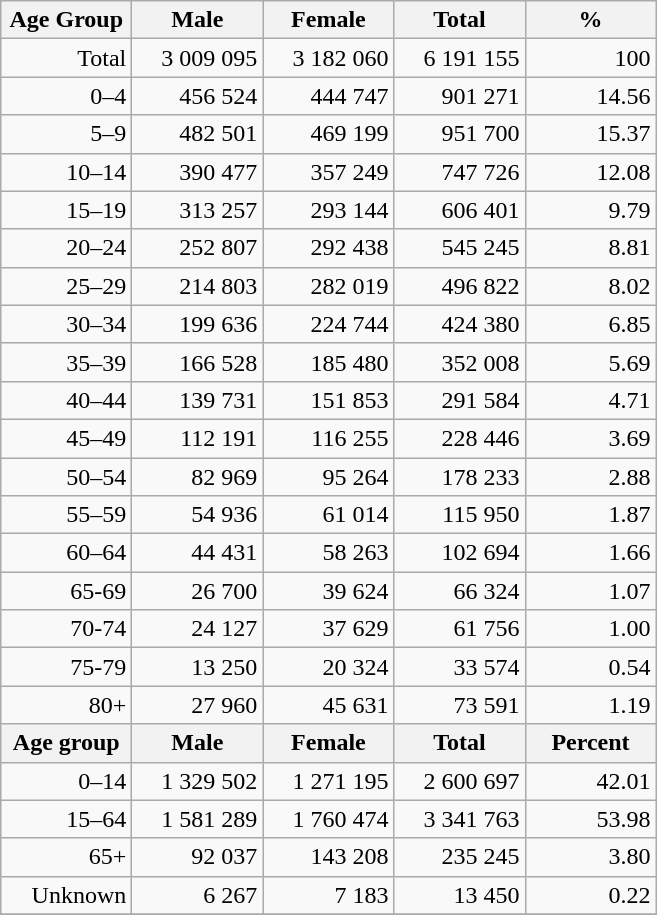<table class="wikitable">
<tr>
<th width="80pt">Age Group</th>
<th width="80pt">Male</th>
<th width="80pt">Female</th>
<th width="80pt">Total</th>
<th width="80pt">%</th>
</tr>
<tr>
<td align="right">Total</td>
<td align="right">3 009 095</td>
<td align="right">3 182 060</td>
<td align="right">6 191 155</td>
<td align="right">100</td>
</tr>
<tr>
<td align="right">0–4</td>
<td align="right">456 524</td>
<td align="right">444 747</td>
<td align="right">901 271</td>
<td align="right">14.56</td>
</tr>
<tr>
<td align="right">5–9</td>
<td align="right">482 501</td>
<td align="right">469 199</td>
<td align="right">951 700</td>
<td align="right">15.37</td>
</tr>
<tr>
<td align="right">10–14</td>
<td align="right">390 477</td>
<td align="right">357 249</td>
<td align="right">747 726</td>
<td align="right">12.08</td>
</tr>
<tr>
<td align="right">15–19</td>
<td align="right">313 257</td>
<td align="right">293 144</td>
<td align="right">606 401</td>
<td align="right">9.79</td>
</tr>
<tr>
<td align="right">20–24</td>
<td align="right">252 807</td>
<td align="right">292 438</td>
<td align="right">545 245</td>
<td align="right">8.81</td>
</tr>
<tr>
<td align="right">25–29</td>
<td align="right">214 803</td>
<td align="right">282 019</td>
<td align="right">496 822</td>
<td align="right">8.02</td>
</tr>
<tr>
<td align="right">30–34</td>
<td align="right">199 636</td>
<td align="right">224 744</td>
<td align="right">424 380</td>
<td align="right">6.85</td>
</tr>
<tr>
<td align="right">35–39</td>
<td align="right">166 528</td>
<td align="right">185 480</td>
<td align="right">352 008</td>
<td align="right">5.69</td>
</tr>
<tr>
<td align="right">40–44</td>
<td align="right">139 731</td>
<td align="right">151 853</td>
<td align="right">291 584</td>
<td align="right">4.71</td>
</tr>
<tr>
<td align="right">45–49</td>
<td align="right">112 191</td>
<td align="right">116 255</td>
<td align="right">228 446</td>
<td align="right">3.69</td>
</tr>
<tr>
<td align="right">50–54</td>
<td align="right">82 969</td>
<td align="right">95 264</td>
<td align="right">178 233</td>
<td align="right">2.88</td>
</tr>
<tr>
<td align="right">55–59</td>
<td align="right">54 936</td>
<td align="right">61 014</td>
<td align="right">115 950</td>
<td align="right">1.87</td>
</tr>
<tr>
<td align="right">60–64</td>
<td align="right">44 431</td>
<td align="right">58 263</td>
<td align="right">102 694</td>
<td align="right">1.66</td>
</tr>
<tr>
<td align="right">65-69</td>
<td align="right">26 700</td>
<td align="right">39 624</td>
<td align="right">66 324</td>
<td align="right">1.07</td>
</tr>
<tr>
<td align="right">70-74</td>
<td align="right">24 127</td>
<td align="right">37 629</td>
<td align="right">61 756</td>
<td align="right">1.00</td>
</tr>
<tr>
<td align="right">75-79</td>
<td align="right">13 250</td>
<td align="right">20 324</td>
<td align="right">33 574</td>
<td align="right">0.54</td>
</tr>
<tr>
<td align="right">80+</td>
<td align="right">27 960</td>
<td align="right">45 631</td>
<td align="right">73 591</td>
<td align="right">1.19</td>
</tr>
<tr>
<th width="50">Age group</th>
<th width="80pt">Male</th>
<th width="80">Female</th>
<th width="80">Total</th>
<th width="50">Percent</th>
</tr>
<tr>
<td align="right">0–14</td>
<td align="right">1 329 502</td>
<td align="right">1 271 195</td>
<td align="right">2 600 697</td>
<td align="right">42.01</td>
</tr>
<tr>
<td align="right">15–64</td>
<td align="right">1 581 289</td>
<td align="right">1 760 474</td>
<td align="right">3 341 763</td>
<td align="right">53.98</td>
</tr>
<tr>
<td align="right">65+</td>
<td align="right">92 037</td>
<td align="right">143 208</td>
<td align="right">235 245</td>
<td align="right">3.80</td>
</tr>
<tr>
<td align="right">Unknown</td>
<td align="right">6 267</td>
<td align="right">7 183</td>
<td align="right">13 450</td>
<td align="right">0.22</td>
</tr>
<tr>
</tr>
</table>
